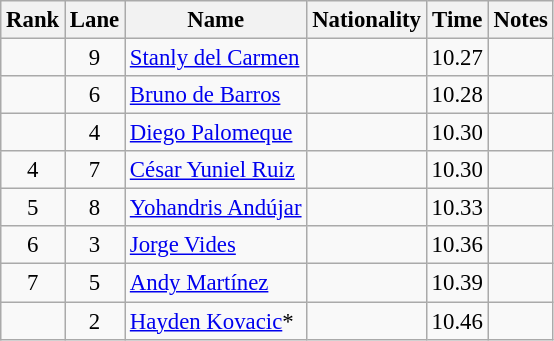<table class="wikitable sortable" style="text-align:center;font-size:95%">
<tr>
<th>Rank</th>
<th>Lane</th>
<th>Name</th>
<th>Nationality</th>
<th>Time</th>
<th>Notes</th>
</tr>
<tr>
<td></td>
<td>9</td>
<td align=left><a href='#'>Stanly del Carmen</a></td>
<td align=left></td>
<td>10.27</td>
<td></td>
</tr>
<tr>
<td></td>
<td>6</td>
<td align=left><a href='#'>Bruno de Barros</a></td>
<td align=left></td>
<td>10.28</td>
<td></td>
</tr>
<tr>
<td></td>
<td>4</td>
<td align=left><a href='#'>Diego Palomeque</a></td>
<td align=left></td>
<td>10.30</td>
<td></td>
</tr>
<tr>
<td>4</td>
<td>7</td>
<td align=left><a href='#'>César Yuniel Ruiz</a></td>
<td align=left></td>
<td>10.30</td>
<td></td>
</tr>
<tr>
<td>5</td>
<td>8</td>
<td align=left><a href='#'>Yohandris Andújar</a></td>
<td align=left></td>
<td>10.33</td>
<td></td>
</tr>
<tr>
<td>6</td>
<td>3</td>
<td align=left><a href='#'>Jorge Vides</a></td>
<td align=left></td>
<td>10.36</td>
<td></td>
</tr>
<tr>
<td>7</td>
<td>5</td>
<td align=left><a href='#'>Andy Martínez</a></td>
<td align=left></td>
<td>10.39</td>
<td></td>
</tr>
<tr>
<td></td>
<td>2</td>
<td align=left><a href='#'>Hayden Kovacic</a>*</td>
<td align=left></td>
<td>10.46</td>
<td></td>
</tr>
</table>
